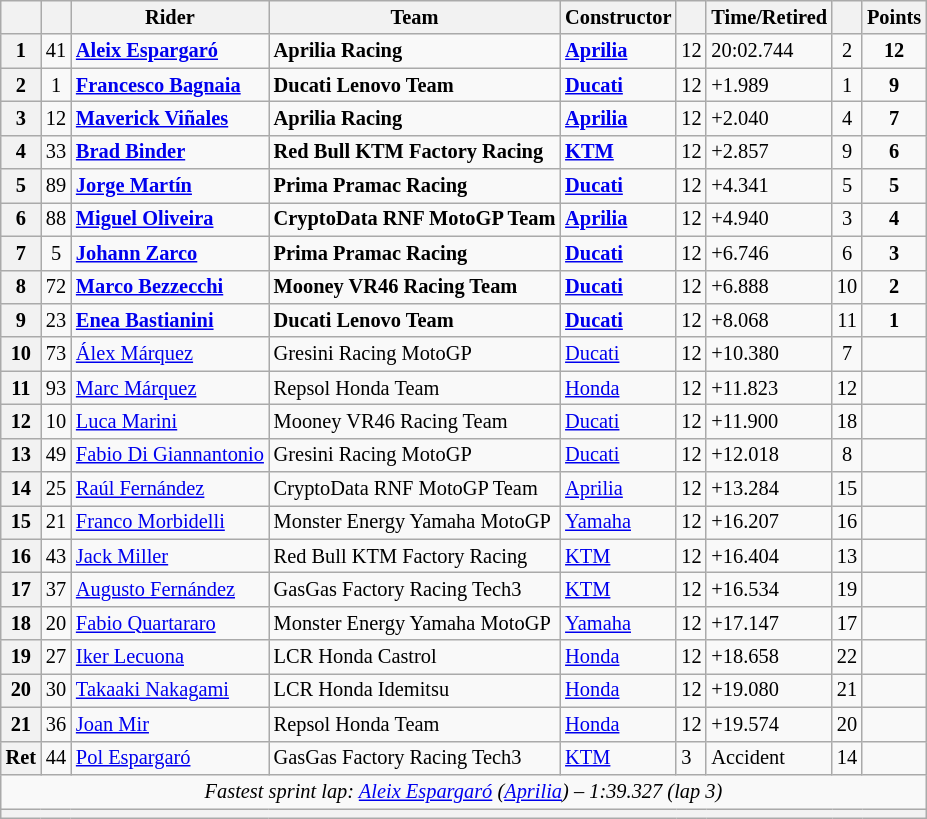<table class="wikitable sortable" style="font-size: 85%;">
<tr>
<th scope="col"></th>
<th scope="col"></th>
<th scope="col">Rider</th>
<th scope="col">Team</th>
<th scope="col">Constructor</th>
<th scope="col" class="unsortable"></th>
<th scope="col" class="unsortable">Time/Retired</th>
<th scope="col"></th>
<th scope="col">Points</th>
</tr>
<tr>
<th scope="row">1</th>
<td align="center">41</td>
<td data-sort-value="espa"> <strong><a href='#'>Aleix Espargaró</a></strong></td>
<td><strong>Aprilia Racing</strong></td>
<td><strong><a href='#'>Aprilia</a></strong></td>
<td>12</td>
<td>20:02.744</td>
<td align="center">2</td>
<td align="center"><strong>12</strong></td>
</tr>
<tr>
<th scope="row">2</th>
<td align="center">1</td>
<td data-sort-value="bag"> <strong><a href='#'>Francesco Bagnaia</a></strong></td>
<td><strong>Ducati Lenovo Team</strong></td>
<td><strong><a href='#'>Ducati</a></strong></td>
<td>12</td>
<td>+1.989</td>
<td align="center">1</td>
<td align="center"><strong>9</strong></td>
</tr>
<tr>
<th scope="row">3</th>
<td align="center">12</td>
<td data-sort-value="vin"> <strong><a href='#'>Maverick Viñales</a></strong></td>
<td><strong>Aprilia Racing</strong></td>
<td><strong><a href='#'>Aprilia</a></strong></td>
<td>12</td>
<td>+2.040</td>
<td align="center">4</td>
<td align="center"><strong>7</strong></td>
</tr>
<tr>
<th scope="row">4</th>
<td align="center">33</td>
<td data-sort-value="bin"> <strong><a href='#'>Brad Binder</a></strong></td>
<td><strong>Red Bull KTM Factory Racing</strong></td>
<td><strong><a href='#'>KTM</a></strong></td>
<td>12</td>
<td>+2.857</td>
<td align="center">9</td>
<td align="center"><strong>6</strong></td>
</tr>
<tr>
<th scope="row">5</th>
<td align="center">89</td>
<td data-sort-value="mart"> <strong><a href='#'>Jorge Martín</a></strong></td>
<td><strong>Prima Pramac Racing</strong></td>
<td><strong><a href='#'>Ducati</a></strong></td>
<td>12</td>
<td>+4.341</td>
<td align="center">5</td>
<td align="center"><strong>5</strong></td>
</tr>
<tr>
<th scope="row">6</th>
<td align="center">88</td>
<td data-sort-value="oli"> <strong><a href='#'>Miguel Oliveira</a></strong></td>
<td><strong>CryptoData RNF MotoGP Team</strong></td>
<td><strong><a href='#'>Aprilia</a></strong></td>
<td>12</td>
<td>+4.940</td>
<td align="center">3</td>
<td align="center"><strong>4</strong></td>
</tr>
<tr>
<th scope="row">7</th>
<td align="center">5</td>
<td data-sort-value="zar"> <strong><a href='#'>Johann Zarco</a></strong></td>
<td><strong>Prima Pramac Racing</strong></td>
<td><strong><a href='#'>Ducati</a></strong></td>
<td>12</td>
<td>+6.746</td>
<td align="center">6</td>
<td align="center"><strong>3</strong></td>
</tr>
<tr>
<th scope="row">8</th>
<td align="center">72</td>
<td data-sort-value="bez"> <strong><a href='#'>Marco Bezzecchi</a></strong></td>
<td><strong>Mooney VR46 Racing Team</strong></td>
<td><strong><a href='#'>Ducati</a></strong></td>
<td>12</td>
<td>+6.888</td>
<td align="center">10</td>
<td align="center"><strong>2</strong></td>
</tr>
<tr>
<th scope="row">9</th>
<td align="center">23</td>
<td data-sort-value="bas"> <strong><a href='#'>Enea Bastianini</a></strong></td>
<td><strong>Ducati Lenovo Team</strong></td>
<td><strong><a href='#'>Ducati</a></strong></td>
<td>12</td>
<td>+8.068</td>
<td align="center">11</td>
<td align="center"><strong>1</strong></td>
</tr>
<tr>
<th scope="row">10</th>
<td align="center">73</td>
<td data-sort-value="marqa"> <a href='#'>Álex Márquez</a></td>
<td>Gresini Racing MotoGP</td>
<td><a href='#'>Ducati</a></td>
<td>12</td>
<td>+10.380</td>
<td align="center">7</td>
<td align="center"></td>
</tr>
<tr>
<th scope="row">11</th>
<td align="center">93</td>
<td data-sort-value="marqm"> <a href='#'>Marc Márquez</a></td>
<td>Repsol Honda Team</td>
<td><a href='#'>Honda</a></td>
<td>12</td>
<td>+11.823</td>
<td align="center">12</td>
<td></td>
</tr>
<tr>
<th scope="row">12</th>
<td align="center">10</td>
<td data-sort-value="mari"> <a href='#'>Luca Marini</a></td>
<td>Mooney VR46 Racing Team</td>
<td><a href='#'>Ducati</a></td>
<td>12</td>
<td>+11.900</td>
<td align="center">18</td>
<td></td>
</tr>
<tr>
<th scope="row">13</th>
<td align="center">49</td>
<td data-sort-value="dig"> <a href='#'>Fabio Di Giannantonio</a></td>
<td>Gresini Racing MotoGP</td>
<td><a href='#'>Ducati</a></td>
<td>12</td>
<td>+12.018</td>
<td align="center">8</td>
<td></td>
</tr>
<tr>
<th scope="row">14</th>
<td align="center">25</td>
<td data-sort-value="ferr"> <a href='#'>Raúl Fernández</a></td>
<td>CryptoData RNF MotoGP Team</td>
<td><a href='#'>Aprilia</a></td>
<td>12</td>
<td>+13.284</td>
<td align="center">15</td>
<td></td>
</tr>
<tr>
<th scope="row">15</th>
<td align="center">21</td>
<td data-sort-value="mor"> <a href='#'>Franco Morbidelli</a></td>
<td>Monster Energy Yamaha MotoGP</td>
<td><a href='#'>Yamaha</a></td>
<td>12</td>
<td>+16.207</td>
<td align="center">16</td>
<td align="center"></td>
</tr>
<tr>
<th scope="row">16</th>
<td align="center">43</td>
<td data-sort-value="mil"> <a href='#'>Jack Miller</a></td>
<td>Red Bull KTM Factory Racing</td>
<td><a href='#'>KTM</a></td>
<td>12</td>
<td>+16.404</td>
<td align="center">13</td>
<td align="center"></td>
</tr>
<tr>
<th scope="row">17</th>
<td align="center">37</td>
<td data-sort-value="fera"> <a href='#'>Augusto Fernández</a></td>
<td>GasGas Factory Racing Tech3</td>
<td><a href='#'>KTM</a></td>
<td>12</td>
<td>+16.534</td>
<td align="center">19</td>
<td align="center"></td>
</tr>
<tr>
<th scope="row">18</th>
<td align="center">20</td>
<td data-sort-value="qua"> <a href='#'>Fabio Quartararo</a></td>
<td>Monster Energy Yamaha MotoGP</td>
<td><a href='#'>Yamaha</a></td>
<td>12</td>
<td>+17.147</td>
<td align="center">17</td>
<td></td>
</tr>
<tr>
<th scope="row">19</th>
<td align="center">27</td>
<td data-sort-value="lec"> <a href='#'>Iker Lecuona</a></td>
<td>LCR Honda Castrol</td>
<td><a href='#'>Honda</a></td>
<td>12</td>
<td>+18.658</td>
<td align="center">22</td>
<td></td>
</tr>
<tr>
<th scope="row">20</th>
<td align="center">30</td>
<td data-sort-value="nak"> <a href='#'>Takaaki Nakagami</a></td>
<td>LCR Honda Idemitsu</td>
<td><a href='#'>Honda</a></td>
<td>12</td>
<td>+19.080</td>
<td align="center">21</td>
<td></td>
</tr>
<tr>
<th scope="row">21</th>
<td align="center">36</td>
<td data-sort-value="mir"> <a href='#'>Joan Mir</a></td>
<td>Repsol Honda Team</td>
<td><a href='#'>Honda</a></td>
<td>12</td>
<td>+19.574</td>
<td align="center">20</td>
<td></td>
</tr>
<tr>
<th scope="row">Ret</th>
<td align="center">44</td>
<td data-sort-value="espp"> <a href='#'>Pol Espargaró</a></td>
<td>GasGas Factory Racing Tech3</td>
<td><a href='#'>KTM</a></td>
<td>3</td>
<td>Accident</td>
<td align="center">14</td>
<td align="center"></td>
</tr>
<tr class="sortbottom">
<td colspan="9" style="text-align:center"><em>Fastest sprint lap:  <a href='#'>Aleix Espargaró</a> (<a href='#'>Aprilia</a>) – 1:39.327 (lap 3)</em></td>
</tr>
<tr class="sortbottom">
<th colspan=9></th>
</tr>
</table>
